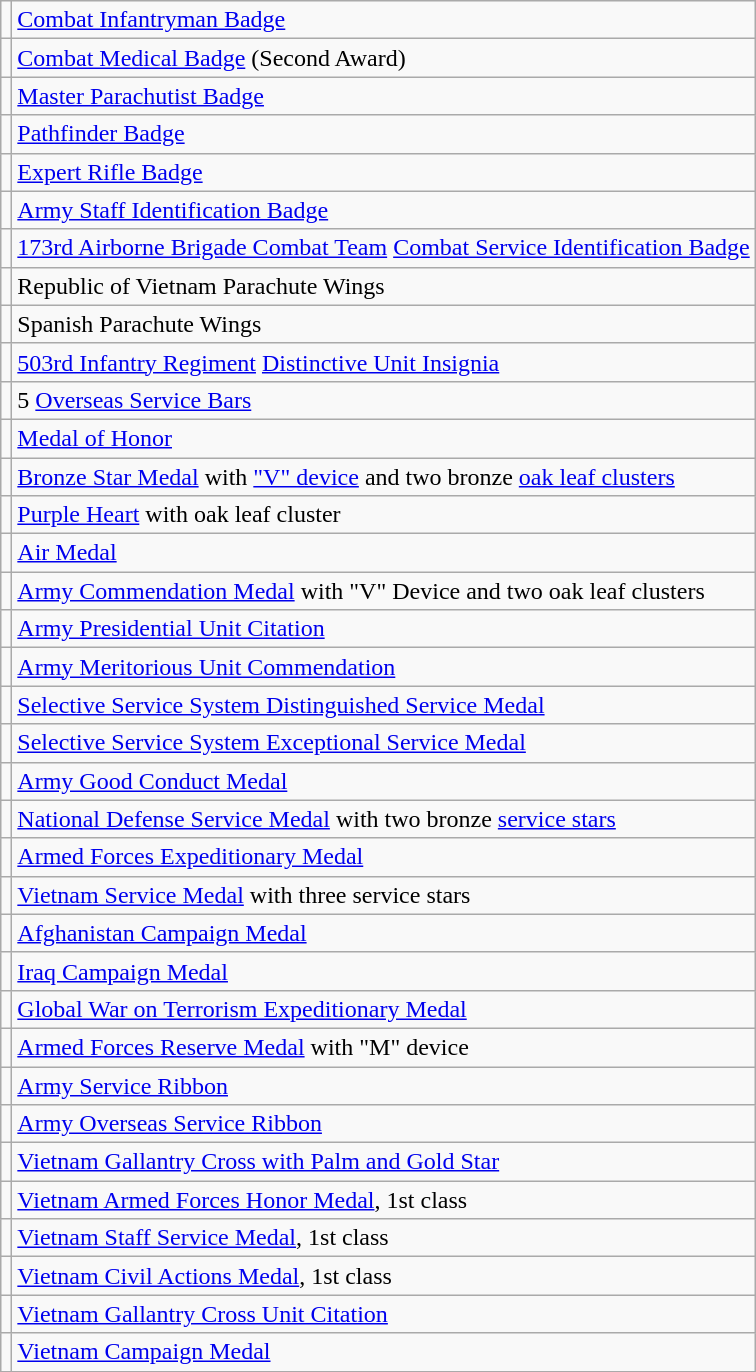<table class="wikitable">
<tr>
<td></td>
<td><a href='#'>Combat Infantryman Badge</a></td>
</tr>
<tr>
<td></td>
<td><a href='#'>Combat Medical Badge</a> (Second Award)</td>
</tr>
<tr>
<td></td>
<td><a href='#'>Master Parachutist Badge</a></td>
</tr>
<tr>
<td></td>
<td><a href='#'>Pathfinder Badge</a></td>
</tr>
<tr>
<td></td>
<td><a href='#'>Expert Rifle Badge</a></td>
</tr>
<tr>
<td></td>
<td><a href='#'>Army Staff Identification Badge</a></td>
</tr>
<tr>
<td></td>
<td><a href='#'>173rd Airborne Brigade Combat Team</a> <a href='#'>Combat Service Identification Badge</a></td>
</tr>
<tr>
<td></td>
<td>Republic of Vietnam Parachute Wings</td>
</tr>
<tr>
<td></td>
<td>Spanish Parachute Wings</td>
</tr>
<tr>
<td></td>
<td><a href='#'>503rd Infantry Regiment</a> <a href='#'>Distinctive Unit Insignia</a></td>
</tr>
<tr>
<td></td>
<td>5 <a href='#'>Overseas Service Bars</a></td>
</tr>
<tr>
<td></td>
<td><a href='#'>Medal of Honor</a></td>
</tr>
<tr>
<td><span></span><span></span><span></span></td>
<td><a href='#'>Bronze Star Medal</a> with <a href='#'>"V" device</a> and two bronze <a href='#'>oak leaf clusters</a></td>
</tr>
<tr>
<td></td>
<td><a href='#'>Purple Heart</a> with oak leaf cluster</td>
</tr>
<tr>
<td></td>
<td><a href='#'>Air Medal</a></td>
</tr>
<tr>
<td><span></span><span></span><span></span></td>
<td><a href='#'>Army Commendation Medal</a> with "V" Device and two oak leaf clusters</td>
</tr>
<tr>
<td></td>
<td><a href='#'>Army Presidential Unit Citation</a></td>
</tr>
<tr>
<td></td>
<td><a href='#'>Army Meritorious Unit Commendation</a></td>
</tr>
<tr>
<td></td>
<td><a href='#'>Selective Service System Distinguished Service Medal</a></td>
</tr>
<tr>
<td></td>
<td><a href='#'>Selective Service System Exceptional Service Medal</a></td>
</tr>
<tr>
<td></td>
<td><a href='#'>Army Good Conduct Medal</a></td>
</tr>
<tr>
<td><span></span><span></span></td>
<td><a href='#'>National Defense Service Medal</a> with two bronze <a href='#'>service stars</a></td>
</tr>
<tr>
<td></td>
<td><a href='#'>Armed Forces Expeditionary Medal</a></td>
</tr>
<tr>
<td><span></span><span></span><span></span></td>
<td><a href='#'>Vietnam Service Medal</a> with three service stars</td>
</tr>
<tr>
<td></td>
<td><a href='#'>Afghanistan Campaign Medal</a></td>
</tr>
<tr>
<td></td>
<td><a href='#'>Iraq Campaign Medal</a></td>
</tr>
<tr>
<td></td>
<td><a href='#'>Global War on Terrorism Expeditionary Medal</a></td>
</tr>
<tr>
<td><span></span></td>
<td><a href='#'>Armed Forces Reserve Medal</a> with "M" device</td>
</tr>
<tr>
<td></td>
<td><a href='#'>Army Service Ribbon</a></td>
</tr>
<tr>
<td></td>
<td><a href='#'>Army Overseas Service Ribbon</a></td>
</tr>
<tr>
<td></td>
<td><a href='#'>Vietnam Gallantry Cross with Palm and Gold Star</a></td>
</tr>
<tr>
<td></td>
<td><a href='#'>Vietnam Armed Forces Honor Medal</a>, 1st class</td>
</tr>
<tr>
<td></td>
<td><a href='#'>Vietnam Staff Service Medal</a>, 1st class</td>
</tr>
<tr>
<td></td>
<td><a href='#'>Vietnam Civil Actions Medal</a>, 1st class</td>
</tr>
<tr>
<td></td>
<td><a href='#'>Vietnam Gallantry Cross Unit Citation</a></td>
</tr>
<tr>
<td></td>
<td><a href='#'>Vietnam Campaign Medal</a></td>
</tr>
</table>
